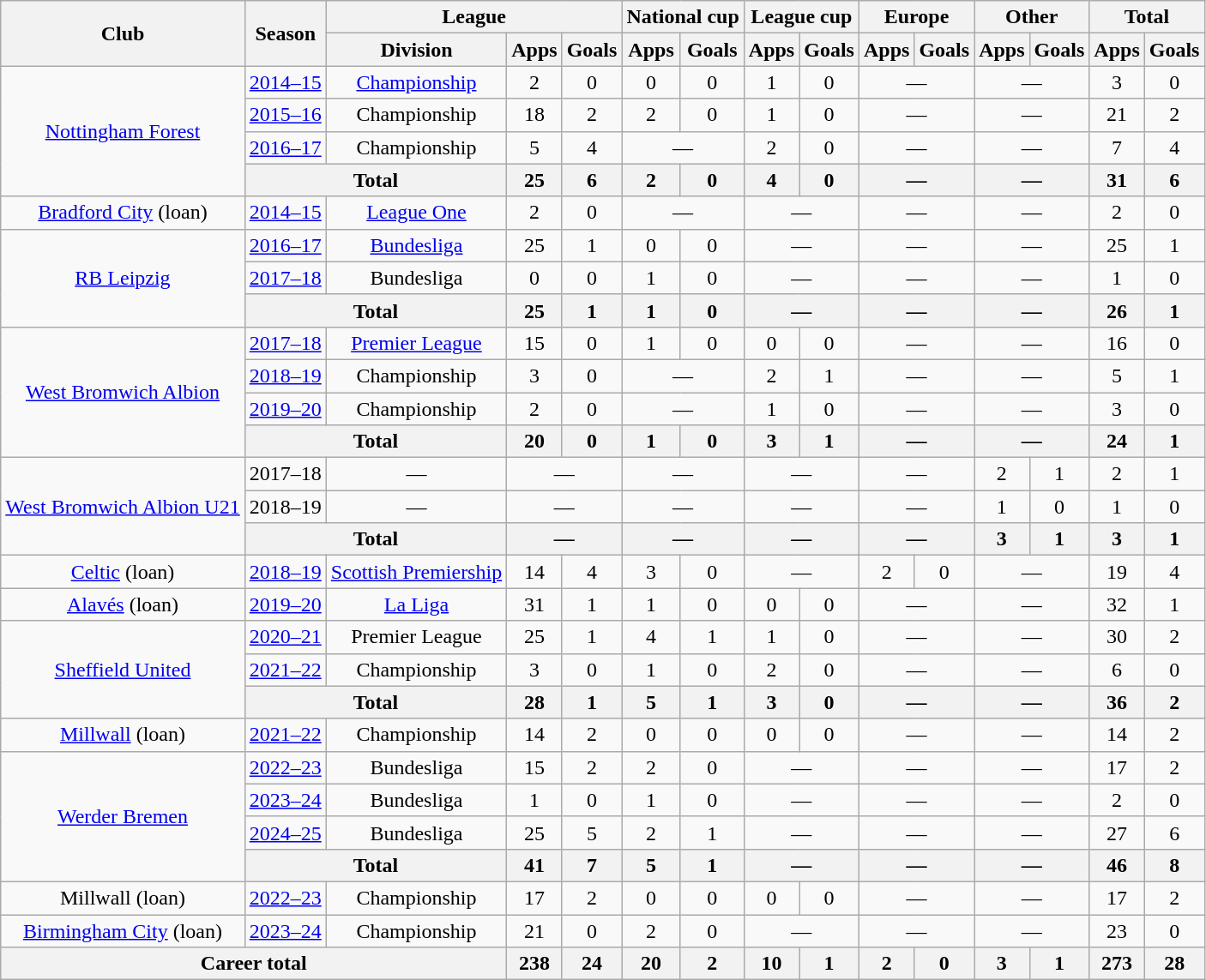<table class=wikitable style=text-align:center>
<tr>
<th rowspan="2">Club</th>
<th rowspan="2">Season</th>
<th colspan="3">League</th>
<th colspan="2">National cup</th>
<th colspan="2">League cup</th>
<th colspan="2">Europe</th>
<th colspan="2">Other</th>
<th colspan="2">Total</th>
</tr>
<tr>
<th>Division</th>
<th>Apps</th>
<th>Goals</th>
<th>Apps</th>
<th>Goals</th>
<th>Apps</th>
<th>Goals</th>
<th>Apps</th>
<th>Goals</th>
<th>Apps</th>
<th>Goals</th>
<th>Apps</th>
<th>Goals</th>
</tr>
<tr>
<td rowspan="4"><a href='#'>Nottingham Forest</a></td>
<td><a href='#'>2014–15</a></td>
<td><a href='#'>Championship</a></td>
<td>2</td>
<td>0</td>
<td>0</td>
<td>0</td>
<td>1</td>
<td>0</td>
<td colspan="2">—</td>
<td colspan="2">—</td>
<td>3</td>
<td>0</td>
</tr>
<tr>
<td><a href='#'>2015–16</a></td>
<td>Championship</td>
<td>18</td>
<td>2</td>
<td>2</td>
<td>0</td>
<td>1</td>
<td>0</td>
<td colspan="2">—</td>
<td colspan="2">—</td>
<td>21</td>
<td>2</td>
</tr>
<tr>
<td><a href='#'>2016–17</a></td>
<td>Championship</td>
<td>5</td>
<td>4</td>
<td colspan="2">—</td>
<td>2</td>
<td>0</td>
<td colspan="2">—</td>
<td colspan="2">—</td>
<td>7</td>
<td>4</td>
</tr>
<tr>
<th colspan="2">Total</th>
<th>25</th>
<th>6</th>
<th>2</th>
<th>0</th>
<th>4</th>
<th>0</th>
<th colspan="2">—</th>
<th colspan="2">—</th>
<th>31</th>
<th>6</th>
</tr>
<tr>
<td><a href='#'>Bradford City</a> (loan)</td>
<td><a href='#'>2014–15</a></td>
<td><a href='#'>League One</a></td>
<td>2</td>
<td>0</td>
<td colspan="2">—</td>
<td colspan="2">—</td>
<td colspan="2">—</td>
<td colspan="2">—</td>
<td>2</td>
<td>0</td>
</tr>
<tr>
<td rowspan="3"><a href='#'>RB Leipzig</a></td>
<td><a href='#'>2016–17</a></td>
<td><a href='#'>Bundesliga</a></td>
<td>25</td>
<td>1</td>
<td>0</td>
<td>0</td>
<td colspan="2">—</td>
<td colspan="2">—</td>
<td colspan="2">—</td>
<td>25</td>
<td>1</td>
</tr>
<tr>
<td><a href='#'>2017–18</a></td>
<td>Bundesliga</td>
<td>0</td>
<td>0</td>
<td>1</td>
<td>0</td>
<td colspan="2">—</td>
<td colspan="2">—</td>
<td colspan="2">—</td>
<td>1</td>
<td>0</td>
</tr>
<tr>
<th colspan="2">Total</th>
<th>25</th>
<th>1</th>
<th>1</th>
<th>0</th>
<th colspan="2">—</th>
<th colspan="2">—</th>
<th colspan="2">—</th>
<th>26</th>
<th>1</th>
</tr>
<tr>
<td rowspan="4"><a href='#'>West Bromwich Albion</a></td>
<td><a href='#'>2017–18</a></td>
<td><a href='#'>Premier League</a></td>
<td>15</td>
<td>0</td>
<td>1</td>
<td>0</td>
<td>0</td>
<td>0</td>
<td colspan="2">—</td>
<td colspan="2">—</td>
<td>16</td>
<td>0</td>
</tr>
<tr>
<td><a href='#'>2018–19</a></td>
<td>Championship</td>
<td>3</td>
<td>0</td>
<td colspan="2">—</td>
<td>2</td>
<td>1</td>
<td colspan="2">—</td>
<td colspan="2">—</td>
<td>5</td>
<td>1</td>
</tr>
<tr>
<td><a href='#'>2019–20</a></td>
<td>Championship</td>
<td>2</td>
<td>0</td>
<td colspan="2">—</td>
<td>1</td>
<td>0</td>
<td colspan="2">—</td>
<td colspan="2">—</td>
<td>3</td>
<td>0</td>
</tr>
<tr>
<th colspan="2">Total</th>
<th>20</th>
<th>0</th>
<th>1</th>
<th>0</th>
<th>3</th>
<th>1</th>
<th colspan="2">—</th>
<th colspan="2">—</th>
<th>24</th>
<th>1</th>
</tr>
<tr>
<td rowspan="3"><a href='#'>West Bromwich Albion U21</a></td>
<td>2017–18</td>
<td>—</td>
<td colspan="2">—</td>
<td colspan="2">—</td>
<td colspan="2">—</td>
<td colspan="2">—</td>
<td>2</td>
<td>1</td>
<td>2</td>
<td>1</td>
</tr>
<tr>
<td>2018–19</td>
<td>—</td>
<td colspan="2">—</td>
<td colspan="2">—</td>
<td colspan="2">—</td>
<td colspan="2">—</td>
<td>1</td>
<td>0</td>
<td>1</td>
<td>0</td>
</tr>
<tr>
<th colspan="2">Total</th>
<th colspan="2">—</th>
<th colspan="2">—</th>
<th colspan="2">—</th>
<th colspan="2">—</th>
<th>3</th>
<th>1</th>
<th>3</th>
<th>1</th>
</tr>
<tr>
<td><a href='#'>Celtic</a> (loan)</td>
<td><a href='#'>2018–19</a></td>
<td><a href='#'>Scottish Premiership</a></td>
<td>14</td>
<td>4</td>
<td>3</td>
<td>0</td>
<td colspan="2">—</td>
<td>2</td>
<td>0</td>
<td colspan="2">—</td>
<td>19</td>
<td>4</td>
</tr>
<tr>
<td><a href='#'>Alavés</a> (loan)</td>
<td><a href='#'>2019–20</a></td>
<td><a href='#'>La Liga</a></td>
<td>31</td>
<td>1</td>
<td>1</td>
<td>0</td>
<td>0</td>
<td>0</td>
<td colspan="2">—</td>
<td colspan="2">—</td>
<td>32</td>
<td>1</td>
</tr>
<tr>
<td rowspan="3"><a href='#'>Sheffield United</a></td>
<td><a href='#'>2020–21</a></td>
<td>Premier League</td>
<td>25</td>
<td>1</td>
<td>4</td>
<td>1</td>
<td>1</td>
<td>0</td>
<td colspan="2">—</td>
<td colspan="2">—</td>
<td>30</td>
<td>2</td>
</tr>
<tr>
<td><a href='#'>2021–22</a></td>
<td>Championship</td>
<td>3</td>
<td>0</td>
<td>1</td>
<td>0</td>
<td>2</td>
<td>0</td>
<td colspan="2">—</td>
<td colspan="2">—</td>
<td>6</td>
<td>0</td>
</tr>
<tr>
<th colspan="2">Total</th>
<th>28</th>
<th>1</th>
<th>5</th>
<th>1</th>
<th>3</th>
<th>0</th>
<th colspan="2">—</th>
<th colspan="2">—</th>
<th>36</th>
<th>2</th>
</tr>
<tr>
<td><a href='#'>Millwall</a> (loan)</td>
<td><a href='#'>2021–22</a></td>
<td>Championship</td>
<td>14</td>
<td>2</td>
<td>0</td>
<td>0</td>
<td>0</td>
<td>0</td>
<td colspan="2">—</td>
<td colspan="2">—</td>
<td>14</td>
<td>2</td>
</tr>
<tr>
<td rowspan="4"><a href='#'>Werder Bremen</a></td>
<td><a href='#'>2022–23</a></td>
<td>Bundesliga</td>
<td>15</td>
<td>2</td>
<td>2</td>
<td>0</td>
<td colspan="2">—</td>
<td colspan="2">—</td>
<td colspan="2">—</td>
<td>17</td>
<td>2</td>
</tr>
<tr>
<td><a href='#'>2023–24</a></td>
<td>Bundesliga</td>
<td>1</td>
<td>0</td>
<td>1</td>
<td>0</td>
<td colspan="2">—</td>
<td colspan="2">—</td>
<td colspan="2">—</td>
<td>2</td>
<td>0</td>
</tr>
<tr>
<td><a href='#'>2024–25</a></td>
<td>Bundesliga</td>
<td>25</td>
<td>5</td>
<td>2</td>
<td>1</td>
<td colspan="2">—</td>
<td colspan="2">—</td>
<td colspan="2">—</td>
<td>27</td>
<td>6</td>
</tr>
<tr>
<th colspan="2">Total</th>
<th>41</th>
<th>7</th>
<th>5</th>
<th>1</th>
<th colspan="2">—</th>
<th colspan="2">—</th>
<th colspan="2">—</th>
<th>46</th>
<th>8</th>
</tr>
<tr>
<td>Millwall (loan)</td>
<td><a href='#'>2022–23</a></td>
<td>Championship</td>
<td>17</td>
<td>2</td>
<td>0</td>
<td>0</td>
<td>0</td>
<td>0</td>
<td colspan="2">—</td>
<td colspan="2">—</td>
<td>17</td>
<td>2</td>
</tr>
<tr>
<td><a href='#'>Birmingham City</a> (loan)</td>
<td><a href='#'>2023–24</a></td>
<td>Championship</td>
<td>21</td>
<td>0</td>
<td>2</td>
<td>0</td>
<td colspan="2">—</td>
<td colspan="2">—</td>
<td colspan="2">—</td>
<td>23</td>
<td>0</td>
</tr>
<tr>
<th colspan="3">Career total</th>
<th>238</th>
<th>24</th>
<th>20</th>
<th>2</th>
<th>10</th>
<th>1</th>
<th>2</th>
<th>0</th>
<th>3</th>
<th>1</th>
<th>273</th>
<th>28</th>
</tr>
</table>
